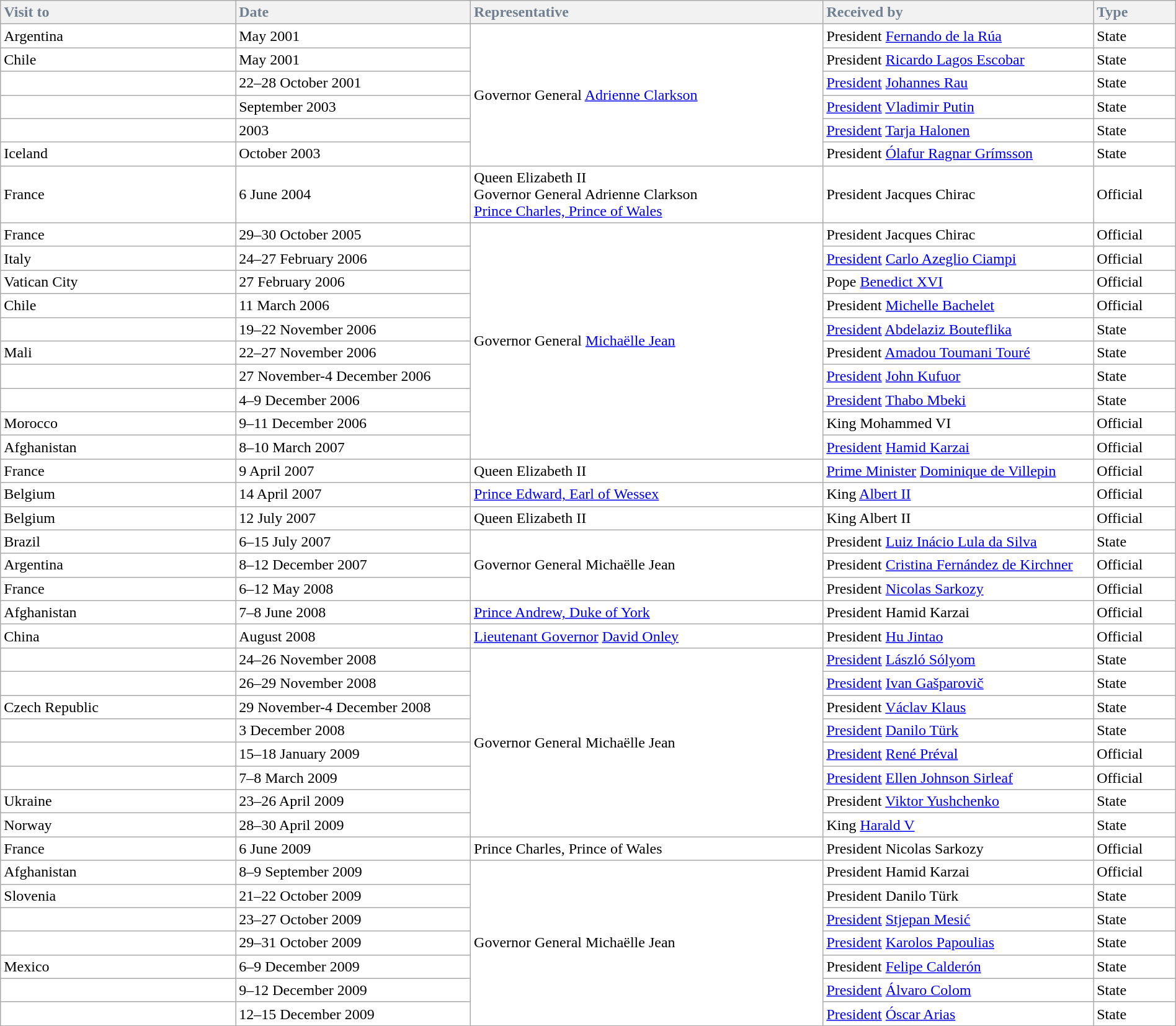<table class="wikitable" style="width:100%; margin: 1em 1em 1em 0; background:white; border-collapse: collapse;">
<tr bgcolor="#F8F4FF">
<th style="width:20%; text-align:left; color:#708090;">Visit to</th>
<th style="width:20%; text-align:left; color:#708090;">Date</th>
<th style="width:30%; text-align:left; color:#708090;">Representative</th>
<th style="width:23%; text-align:left; color:#708090;">Received by</th>
<th style="width:10%; text-align:left; color:#708090;">Type</th>
</tr>
<tr>
<td> Argentina</td>
<td>May 2001</td>
<td rowspan="6">Governor General <a href='#'>Adrienne Clarkson</a></td>
<td>President <a href='#'>Fernando de la Rúa</a></td>
<td>State</td>
</tr>
<tr>
<td> Chile</td>
<td>May 2001</td>
<td>President <a href='#'>Ricardo Lagos Escobar</a></td>
<td>State</td>
</tr>
<tr>
<td></td>
<td>22–28 October 2001</td>
<td><a href='#'>President</a> <a href='#'>Johannes Rau</a></td>
<td>State</td>
</tr>
<tr>
<td></td>
<td>September 2003</td>
<td><a href='#'>President</a> <a href='#'>Vladimir Putin</a></td>
<td>State</td>
</tr>
<tr>
<td></td>
<td>2003</td>
<td><a href='#'>President</a> <a href='#'>Tarja Halonen</a></td>
<td>State</td>
</tr>
<tr>
<td> Iceland</td>
<td>October 2003</td>
<td>President <a href='#'>Ólafur Ragnar Grímsson</a></td>
<td>State</td>
</tr>
<tr>
<td> France</td>
<td>6 June 2004</td>
<td>Queen Elizabeth II<br>Governor General Adrienne Clarkson<br><a href='#'>Prince Charles, Prince of Wales</a></td>
<td>President Jacques Chirac</td>
<td>Official</td>
</tr>
<tr>
<td> France</td>
<td>29–30 October 2005</td>
<td rowspan="10">Governor General <a href='#'>Michaëlle Jean</a></td>
<td>President Jacques Chirac</td>
<td>Official</td>
</tr>
<tr>
<td> Italy</td>
<td>24–27 February 2006</td>
<td><a href='#'>President</a> <a href='#'>Carlo Azeglio Ciampi</a></td>
<td>Official</td>
</tr>
<tr>
<td> Vatican City</td>
<td>27 February 2006</td>
<td>Pope <a href='#'>Benedict XVI</a></td>
<td>Official</td>
</tr>
<tr>
<td> Chile</td>
<td>11 March 2006</td>
<td>President <a href='#'>Michelle Bachelet</a></td>
<td>Official</td>
</tr>
<tr>
<td></td>
<td>19–22 November 2006</td>
<td><a href='#'>President</a> <a href='#'>Abdelaziz Bouteflika</a></td>
<td>State</td>
</tr>
<tr>
<td> Mali</td>
<td>22–27 November 2006</td>
<td>President <a href='#'>Amadou Toumani Touré</a></td>
<td>State</td>
</tr>
<tr>
<td></td>
<td>27 November-4 December 2006</td>
<td><a href='#'>President</a> <a href='#'>John Kufuor</a></td>
<td>State</td>
</tr>
<tr>
<td></td>
<td>4–9 December 2006</td>
<td><a href='#'>President</a> <a href='#'>Thabo Mbeki</a></td>
<td>State</td>
</tr>
<tr>
<td> Morocco</td>
<td>9–11 December 2006</td>
<td>King Mohammed VI</td>
<td>Official</td>
</tr>
<tr>
<td> Afghanistan</td>
<td>8–10 March 2007</td>
<td><a href='#'>President</a> <a href='#'>Hamid Karzai</a></td>
<td>Official</td>
</tr>
<tr>
<td> France</td>
<td>9 April 2007</td>
<td>Queen Elizabeth II</td>
<td><a href='#'>Prime Minister</a> <a href='#'>Dominique de Villepin</a></td>
<td>Official</td>
</tr>
<tr>
<td> Belgium</td>
<td>14 April 2007</td>
<td><a href='#'>Prince Edward, Earl of Wessex</a></td>
<td>King <a href='#'>Albert II</a></td>
<td>Official</td>
</tr>
<tr>
<td> Belgium</td>
<td>12 July 2007</td>
<td>Queen Elizabeth II</td>
<td>King Albert II</td>
<td>Official</td>
</tr>
<tr>
<td> Brazil</td>
<td>6–15 July 2007</td>
<td rowspan="3">Governor General Michaëlle Jean</td>
<td>President <a href='#'>Luiz Inácio Lula da Silva</a></td>
<td>State</td>
</tr>
<tr>
<td> Argentina</td>
<td>8–12 December 2007</td>
<td>President <a href='#'>Cristina Fernández de Kirchner</a></td>
<td>Official</td>
</tr>
<tr>
<td> France</td>
<td>6–12 May 2008</td>
<td>President <a href='#'>Nicolas Sarkozy</a></td>
<td>Official</td>
</tr>
<tr>
<td> Afghanistan</td>
<td>7–8 June 2008</td>
<td><a href='#'>Prince Andrew, Duke of York</a></td>
<td>President Hamid Karzai</td>
<td>Official</td>
</tr>
<tr>
<td> China</td>
<td>August 2008</td>
<td><a href='#'>Lieutenant Governor</a> <a href='#'>David Onley</a></td>
<td>President <a href='#'>Hu Jintao</a></td>
<td>Official</td>
</tr>
<tr>
<td></td>
<td>24–26 November 2008</td>
<td rowspan="8">Governor General Michaëlle Jean</td>
<td><a href='#'>President</a> <a href='#'>László Sólyom</a></td>
<td>State</td>
</tr>
<tr>
<td></td>
<td>26–29 November 2008</td>
<td><a href='#'>President</a> <a href='#'>Ivan Gašparovič</a></td>
<td>State</td>
</tr>
<tr>
<td> Czech Republic</td>
<td>29 November-4 December 2008</td>
<td>President <a href='#'>Václav Klaus</a></td>
<td>State</td>
</tr>
<tr>
<td></td>
<td>3 December 2008</td>
<td><a href='#'>President</a> <a href='#'>Danilo Türk</a></td>
<td>State</td>
</tr>
<tr>
<td></td>
<td>15–18 January 2009</td>
<td><a href='#'>President</a> <a href='#'>René Préval</a></td>
<td>Official</td>
</tr>
<tr>
<td></td>
<td>7–8 March 2009</td>
<td><a href='#'>President</a> <a href='#'>Ellen Johnson Sirleaf</a></td>
<td>Official</td>
</tr>
<tr>
<td> Ukraine</td>
<td>23–26 April 2009</td>
<td>President <a href='#'>Viktor Yushchenko</a></td>
<td>State</td>
</tr>
<tr>
<td> Norway</td>
<td>28–30 April 2009</td>
<td>King <a href='#'>Harald V</a></td>
<td>State</td>
</tr>
<tr>
<td> France</td>
<td>6 June 2009</td>
<td>Prince Charles, Prince of Wales</td>
<td>President Nicolas Sarkozy</td>
<td>Official</td>
</tr>
<tr>
<td> Afghanistan</td>
<td>8–9 September 2009</td>
<td rowspan="7">Governor General Michaëlle Jean</td>
<td>President Hamid Karzai</td>
<td>Official</td>
</tr>
<tr>
<td> Slovenia</td>
<td>21–22 October 2009</td>
<td>President Danilo Türk</td>
<td>State</td>
</tr>
<tr>
<td></td>
<td>23–27 October 2009</td>
<td><a href='#'>President</a> <a href='#'>Stjepan Mesić</a></td>
<td>State</td>
</tr>
<tr>
<td></td>
<td>29–31 October 2009</td>
<td><a href='#'>President</a> <a href='#'>Karolos Papoulias</a></td>
<td>State</td>
</tr>
<tr>
<td> Mexico</td>
<td>6–9 December 2009</td>
<td>President <a href='#'>Felipe Calderón</a></td>
<td>State</td>
</tr>
<tr>
<td></td>
<td>9–12 December 2009</td>
<td><a href='#'>President</a> <a href='#'>Álvaro Colom</a></td>
<td>State</td>
</tr>
<tr>
<td></td>
<td>12–15 December 2009</td>
<td><a href='#'>President</a> <a href='#'>Óscar Arias</a></td>
<td>State</td>
</tr>
</table>
